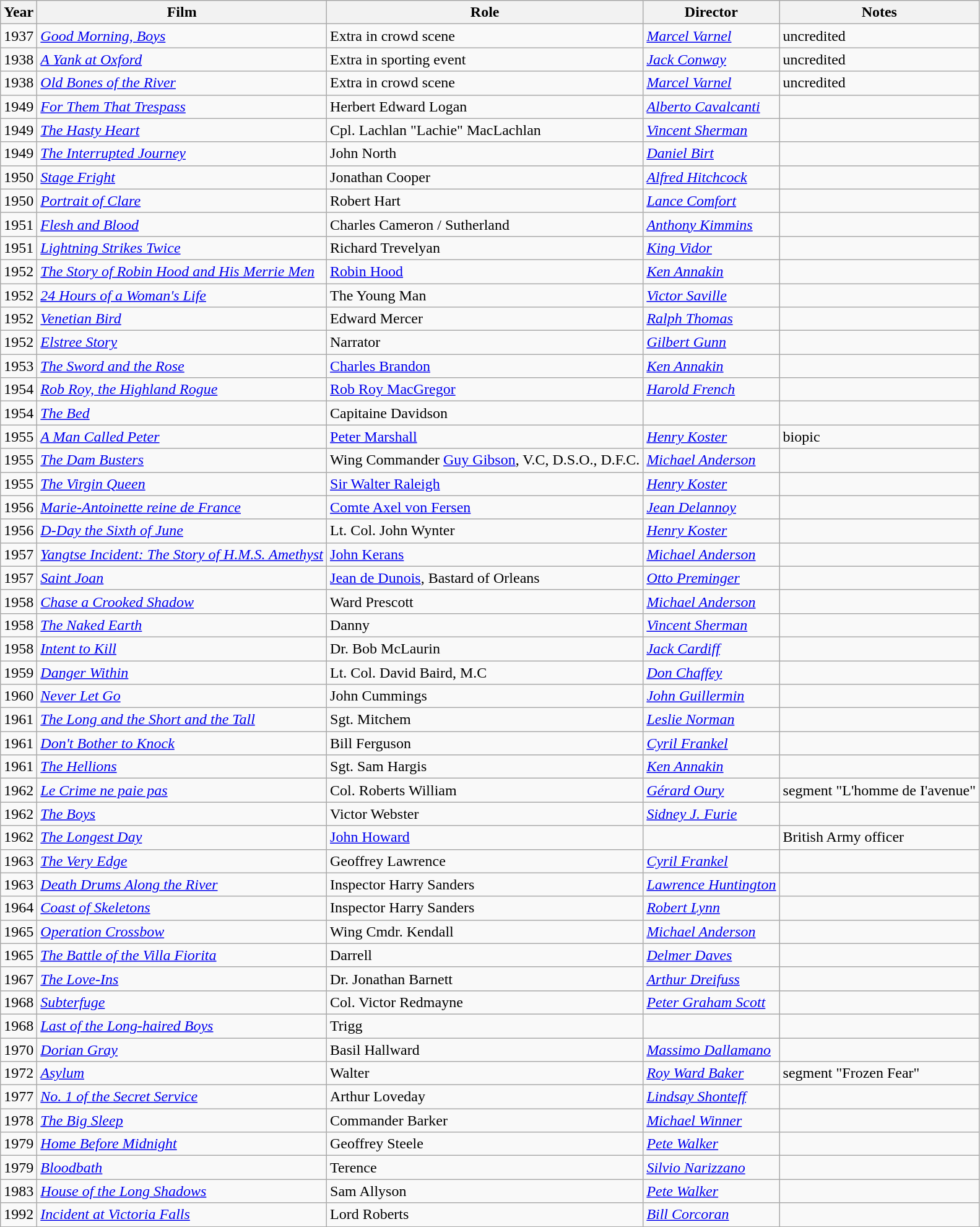<table class="wikitable sortable">
<tr>
<th>Year</th>
<th>Film</th>
<th>Role</th>
<th>Director</th>
<th class="unsortable">Notes</th>
</tr>
<tr>
<td>1937</td>
<td><em><a href='#'>Good Morning, Boys</a></em></td>
<td>Extra in crowd scene</td>
<td><em><a href='#'>Marcel Varnel</a></em></td>
<td>uncredited</td>
</tr>
<tr>
<td>1938</td>
<td><em><a href='#'>A Yank at Oxford</a></em></td>
<td>Extra in sporting event</td>
<td><em><a href='#'>Jack Conway</a></em></td>
<td>uncredited</td>
</tr>
<tr>
<td>1938</td>
<td><em><a href='#'>Old Bones of the River</a></em></td>
<td>Extra in crowd scene</td>
<td><em><a href='#'>Marcel Varnel</a></em></td>
<td>uncredited</td>
</tr>
<tr>
<td>1949</td>
<td><em><a href='#'>For Them That Trespass</a></em></td>
<td>Herbert Edward Logan</td>
<td><em><a href='#'>Alberto Cavalcanti</a></em></td>
<td></td>
</tr>
<tr>
<td>1949</td>
<td><em><a href='#'>The Hasty Heart</a></em></td>
<td>Cpl. Lachlan "Lachie" MacLachlan</td>
<td><em><a href='#'>Vincent Sherman</a></em></td>
<td></td>
</tr>
<tr>
<td>1949</td>
<td><em><a href='#'>The Interrupted Journey</a></em></td>
<td>John North</td>
<td><em><a href='#'>Daniel Birt</a></em></td>
<td></td>
</tr>
<tr>
<td>1950</td>
<td><em><a href='#'>Stage Fright</a></em></td>
<td>Jonathan Cooper</td>
<td><em><a href='#'>Alfred Hitchcock</a></em></td>
<td></td>
</tr>
<tr>
<td>1950</td>
<td><em><a href='#'>Portrait of Clare</a></em></td>
<td>Robert Hart</td>
<td><em><a href='#'>Lance Comfort</a></em></td>
<td></td>
</tr>
<tr>
<td>1951</td>
<td><em><a href='#'>Flesh and Blood</a></em></td>
<td>Charles Cameron / Sutherland</td>
<td><em><a href='#'>Anthony Kimmins</a></em></td>
<td></td>
</tr>
<tr>
<td>1951</td>
<td><em><a href='#'>Lightning Strikes Twice</a></em></td>
<td>Richard Trevelyan</td>
<td><em><a href='#'>King Vidor</a></em></td>
<td></td>
</tr>
<tr>
<td>1952</td>
<td><em><a href='#'>The Story of Robin Hood and His Merrie Men</a></em></td>
<td><a href='#'>Robin Hood</a></td>
<td><em><a href='#'>Ken Annakin</a></em></td>
<td></td>
</tr>
<tr>
<td>1952</td>
<td><em><a href='#'>24 Hours of a Woman's Life</a></em></td>
<td>The Young Man</td>
<td><em><a href='#'>Victor Saville</a></em></td>
<td></td>
</tr>
<tr>
<td>1952</td>
<td><em><a href='#'>Venetian Bird</a></em></td>
<td>Edward Mercer</td>
<td><em><a href='#'>Ralph Thomas</a></em></td>
<td></td>
</tr>
<tr>
<td>1952</td>
<td><em><a href='#'>Elstree Story</a></em></td>
<td>Narrator</td>
<td><em><a href='#'>Gilbert Gunn</a></em></td>
<td></td>
</tr>
<tr>
<td>1953</td>
<td><em><a href='#'>The Sword and the Rose</a></em></td>
<td><a href='#'>Charles Brandon</a></td>
<td><em><a href='#'>Ken Annakin</a></em></td>
<td></td>
</tr>
<tr>
<td>1954</td>
<td><em><a href='#'>Rob Roy, the Highland Rogue</a></em></td>
<td><a href='#'>Rob Roy MacGregor</a></td>
<td><em><a href='#'>Harold French</a></em></td>
<td></td>
</tr>
<tr>
<td>1954</td>
<td><em><a href='#'>The Bed</a></em></td>
<td>Capitaine Davidson</td>
<td></td>
<td></td>
</tr>
<tr>
<td>1955</td>
<td><em><a href='#'>A Man Called Peter</a></em></td>
<td><a href='#'>Peter Marshall</a></td>
<td><em><a href='#'>Henry Koster</a></em></td>
<td>biopic</td>
</tr>
<tr>
<td>1955</td>
<td><em><a href='#'>The Dam Busters</a></em></td>
<td>Wing Commander <a href='#'>Guy Gibson</a>, V.C, D.S.O., D.F.C.</td>
<td><em><a href='#'>Michael Anderson</a></em></td>
<td></td>
</tr>
<tr>
<td>1955</td>
<td><em><a href='#'>The Virgin Queen</a></em></td>
<td><a href='#'>Sir Walter Raleigh</a></td>
<td><em><a href='#'>Henry Koster</a></em></td>
<td></td>
</tr>
<tr>
<td>1956</td>
<td><em><a href='#'>Marie-Antoinette reine de France</a></em></td>
<td><a href='#'>Comte Axel von Fersen</a></td>
<td><em><a href='#'>Jean Delannoy</a></em></td>
<td></td>
</tr>
<tr>
<td>1956</td>
<td><em><a href='#'>D-Day the Sixth of June</a></em></td>
<td>Lt. Col. John Wynter</td>
<td><em><a href='#'>Henry Koster</a></em></td>
<td></td>
</tr>
<tr>
<td>1957</td>
<td><em><a href='#'>Yangtse Incident: The Story of H.M.S. Amethyst</a></em></td>
<td><a href='#'>John Kerans</a></td>
<td><em><a href='#'>Michael Anderson</a></em></td>
<td></td>
</tr>
<tr>
<td>1957</td>
<td><em><a href='#'>Saint Joan</a></em></td>
<td><a href='#'>Jean de Dunois</a>, Bastard of Orleans</td>
<td><em><a href='#'>Otto Preminger</a></em></td>
<td></td>
</tr>
<tr>
<td>1958</td>
<td><em><a href='#'>Chase a Crooked Shadow</a></em></td>
<td>Ward Prescott</td>
<td><em><a href='#'>Michael Anderson</a></em></td>
<td></td>
</tr>
<tr>
<td>1958</td>
<td><em><a href='#'>The Naked Earth</a></em></td>
<td>Danny</td>
<td><em><a href='#'>Vincent Sherman</a></em></td>
<td></td>
</tr>
<tr>
<td>1958</td>
<td><em><a href='#'>Intent to Kill</a></em></td>
<td>Dr. Bob McLaurin</td>
<td><em><a href='#'>Jack Cardiff</a></em></td>
<td></td>
</tr>
<tr>
<td>1959</td>
<td><em><a href='#'>Danger Within</a></em></td>
<td>Lt. Col. David Baird, M.C</td>
<td><em><a href='#'>Don Chaffey</a></em></td>
<td></td>
</tr>
<tr>
<td>1960</td>
<td><em><a href='#'>Never Let Go</a></em></td>
<td>John Cummings</td>
<td><em><a href='#'>John Guillermin</a></em></td>
<td></td>
</tr>
<tr>
<td>1961</td>
<td><em><a href='#'>The Long and the Short and the Tall</a></em></td>
<td>Sgt. Mitchem</td>
<td><em><a href='#'>Leslie Norman</a></em></td>
<td></td>
</tr>
<tr>
<td>1961</td>
<td><em><a href='#'>Don't Bother to Knock</a></em></td>
<td>Bill Ferguson</td>
<td><em><a href='#'>Cyril Frankel</a></em></td>
<td></td>
</tr>
<tr>
<td>1961</td>
<td><em><a href='#'>The Hellions</a></em></td>
<td>Sgt. Sam Hargis</td>
<td><em><a href='#'>Ken Annakin</a></em></td>
<td></td>
</tr>
<tr>
<td>1962</td>
<td><em><a href='#'>Le Crime ne paie pas</a></em></td>
<td>Col. Roberts William</td>
<td><em><a href='#'>Gérard Oury</a></em></td>
<td>segment "L'homme de I'avenue"</td>
</tr>
<tr>
<td>1962</td>
<td><em><a href='#'>The Boys</a></em></td>
<td>Victor Webster</td>
<td><em><a href='#'>Sidney J. Furie</a></em></td>
<td></td>
</tr>
<tr>
<td>1962</td>
<td><em><a href='#'>The Longest Day</a></em></td>
<td><a href='#'>John Howard</a></td>
<td></td>
<td>British Army officer</td>
</tr>
<tr>
<td>1963</td>
<td><em><a href='#'>The Very Edge</a></em></td>
<td>Geoffrey Lawrence</td>
<td><em><a href='#'>Cyril Frankel</a></em></td>
<td></td>
</tr>
<tr>
<td>1963</td>
<td><em><a href='#'>Death Drums Along the River</a></em></td>
<td>Inspector Harry Sanders</td>
<td><em><a href='#'>Lawrence Huntington</a></em></td>
<td></td>
</tr>
<tr>
<td>1964</td>
<td><em><a href='#'>Coast of Skeletons</a></em></td>
<td>Inspector Harry Sanders</td>
<td><em><a href='#'>Robert Lynn</a></em></td>
<td></td>
</tr>
<tr>
<td>1965</td>
<td><em><a href='#'>Operation Crossbow</a></em></td>
<td>Wing Cmdr. Kendall</td>
<td><em><a href='#'>Michael Anderson</a></em></td>
<td></td>
</tr>
<tr>
<td>1965</td>
<td><em><a href='#'>The Battle of the Villa Fiorita</a></em></td>
<td>Darrell</td>
<td><em><a href='#'>Delmer Daves</a></em></td>
<td></td>
</tr>
<tr>
<td>1967</td>
<td><em><a href='#'>The Love-Ins</a></em></td>
<td>Dr. Jonathan Barnett</td>
<td><em><a href='#'>Arthur Dreifuss</a></em></td>
<td></td>
</tr>
<tr>
<td>1968</td>
<td><em><a href='#'>Subterfuge</a></em></td>
<td>Col. Victor Redmayne</td>
<td><em><a href='#'>Peter Graham Scott</a></em></td>
<td></td>
</tr>
<tr>
<td>1968</td>
<td><em><a href='#'>Last of the Long-haired Boys</a></em></td>
<td>Trigg</td>
<td></td>
<td></td>
</tr>
<tr>
<td>1970</td>
<td><em><a href='#'>Dorian Gray</a></em></td>
<td>Basil Hallward</td>
<td><em><a href='#'>Massimo Dallamano</a></em></td>
<td></td>
</tr>
<tr>
<td>1972</td>
<td><em><a href='#'>Asylum</a></em></td>
<td>Walter</td>
<td><em><a href='#'>Roy Ward Baker</a></em></td>
<td>segment "Frozen Fear"</td>
</tr>
<tr>
<td>1977</td>
<td><em><a href='#'>No. 1 of the Secret Service</a></em></td>
<td>Arthur Loveday</td>
<td><em><a href='#'>Lindsay Shonteff</a></em></td>
<td></td>
</tr>
<tr>
<td>1978</td>
<td><em><a href='#'>The Big Sleep</a></em></td>
<td>Commander Barker</td>
<td><em><a href='#'>Michael Winner</a></em></td>
<td></td>
</tr>
<tr>
<td>1979</td>
<td><em><a href='#'>Home Before Midnight</a></em></td>
<td>Geoffrey Steele</td>
<td><em><a href='#'>Pete Walker</a></em></td>
<td></td>
</tr>
<tr>
<td>1979</td>
<td><em><a href='#'>Bloodbath</a></em></td>
<td>Terence</td>
<td><em><a href='#'>Silvio Narizzano</a></em></td>
<td></td>
</tr>
<tr>
<td>1983</td>
<td><em><a href='#'>House of the Long Shadows</a></em></td>
<td>Sam Allyson</td>
<td><em><a href='#'>Pete Walker</a></em></td>
<td></td>
</tr>
<tr>
<td>1992</td>
<td><em><a href='#'>Incident at Victoria Falls</a></em></td>
<td>Lord Roberts</td>
<td><em><a href='#'>Bill Corcoran</a></em></td>
<td></td>
</tr>
<tr>
</tr>
</table>
